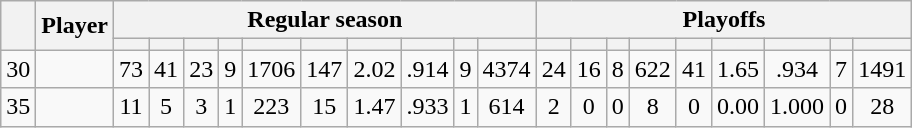<table class="wikitable plainrowheaders" style="text-align:center;">
<tr>
<th scope="col" rowspan="2"></th>
<th scope="col" rowspan="2">Player</th>
<th scope=colgroup colspan=10>Regular season</th>
<th scope=colgroup colspan=9>Playoffs</th>
</tr>
<tr>
<th scope="col"></th>
<th scope="col"></th>
<th scope="col"></th>
<th scope="col"></th>
<th scope="col"></th>
<th scope="col"></th>
<th scope="col"></th>
<th scope="col"></th>
<th scope="col"></th>
<th scope="col"></th>
<th scope="col"></th>
<th scope="col"></th>
<th scope="col"></th>
<th scope="col"></th>
<th scope="col"></th>
<th scope="col"></th>
<th scope="col"></th>
<th scope="col"></th>
<th scope="col"></th>
</tr>
<tr>
<td scope="row">30</td>
<td align="left"></td>
<td>73</td>
<td>41</td>
<td>23</td>
<td>9</td>
<td>1706</td>
<td>147</td>
<td>2.02</td>
<td>.914</td>
<td>9</td>
<td>4374</td>
<td>24</td>
<td>16</td>
<td>8</td>
<td>622</td>
<td>41</td>
<td>1.65</td>
<td>.934</td>
<td>7</td>
<td>1491</td>
</tr>
<tr>
<td scope="row">35</td>
<td align="left"></td>
<td>11</td>
<td>5</td>
<td>3</td>
<td>1</td>
<td>223</td>
<td>15</td>
<td>1.47</td>
<td>.933</td>
<td>1</td>
<td>614</td>
<td>2</td>
<td>0</td>
<td>0</td>
<td>8</td>
<td>0</td>
<td>0.00</td>
<td>1.000</td>
<td>0</td>
<td>28</td>
</tr>
</table>
